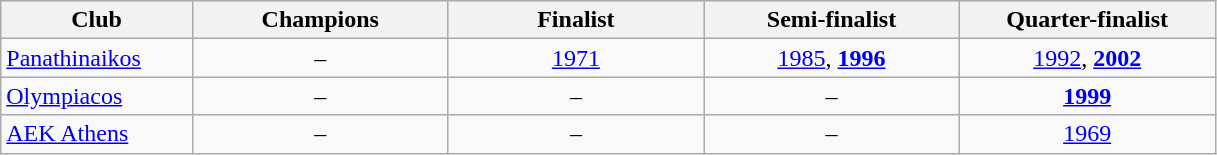<table class="wikitable">
<tr>
<th style="width:12%;">Club</th>
<th style="width:16%;">Champions</th>
<th style="width:16%;">Finalist</th>
<th style="width:16%;">Semi-finalist</th>
<th style="width:16%;">Quarter-finalist</th>
</tr>
<tr>
<td><a href='#'>Panathinaikos</a></td>
<td style="text-align:center">–</td>
<td style="text-align:center"><a href='#'>1971</a></td>
<td style="text-align:center"><a href='#'>1985</a>, <strong><a href='#'>1996</a></strong></td>
<td style="text-align:center"><a href='#'>1992</a>, <strong><a href='#'>2002</a></strong></td>
</tr>
<tr>
<td><a href='#'>Olympiacos</a></td>
<td style="text-align:center">–</td>
<td style="text-align:center">–</td>
<td style="text-align:center">–</td>
<td style="text-align:center"><strong><a href='#'>1999</a></strong></td>
</tr>
<tr>
<td><a href='#'>AEK Athens</a></td>
<td style="text-align:center">–</td>
<td style="text-align:center">–</td>
<td style="text-align:center">–</td>
<td style="text-align:center"><a href='#'>1969</a></td>
</tr>
</table>
